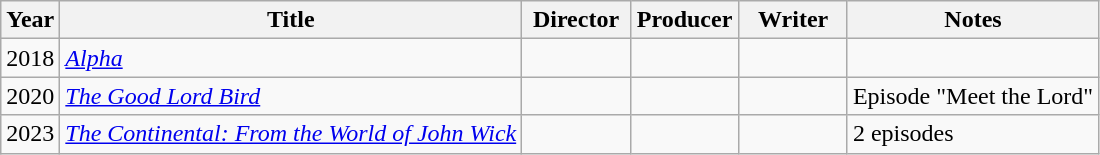<table class="wikitable">
<tr>
<th>Year</th>
<th>Title</th>
<th width="65">Director</th>
<th width="65">Producer</th>
<th width="65">Writer</th>
<th>Notes</th>
</tr>
<tr>
<td>2018</td>
<td><em><a href='#'>Alpha</a></em></td>
<td></td>
<td></td>
<td></td>
<td></td>
</tr>
<tr>
<td>2020</td>
<td><em><a href='#'>The Good Lord Bird</a></em></td>
<td></td>
<td></td>
<td></td>
<td>Episode "Meet the Lord"</td>
</tr>
<tr>
<td>2023</td>
<td><em><a href='#'>The Continental: From the World of John Wick</a></em></td>
<td></td>
<td></td>
<td></td>
<td>2 episodes</td>
</tr>
</table>
